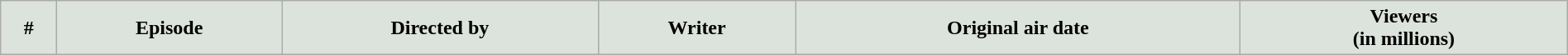<table class="wikitable plainrowheaders" style="width:100%; margin:auto;">
<tr>
<th style="background:#DCE3DC;">#</th>
<th style="background:#DCE3DC;">Episode</th>
<th style="background:#DCE3DC;">Directed by</th>
<th style="background:#DCE3DC;">Writer</th>
<th style="background:#DCE3DC;">Original air date</th>
<th style="background:#DCE3DC;">Viewers<br>(in millions)<br>


</th>
</tr>
</table>
